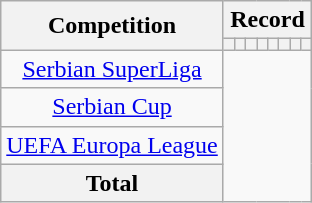<table class="wikitable" style="text-align: center">
<tr>
<th rowspan=2>Competition</th>
<th colspan=8>Record</th>
</tr>
<tr>
<th></th>
<th></th>
<th></th>
<th></th>
<th></th>
<th></th>
<th></th>
<th></th>
</tr>
<tr>
<td><a href='#'>Serbian SuperLiga</a><br></td>
</tr>
<tr>
<td><a href='#'>Serbian Cup</a><br></td>
</tr>
<tr>
<td><a href='#'>UEFA Europa League</a><br></td>
</tr>
<tr>
<th>Total<br></th>
</tr>
</table>
